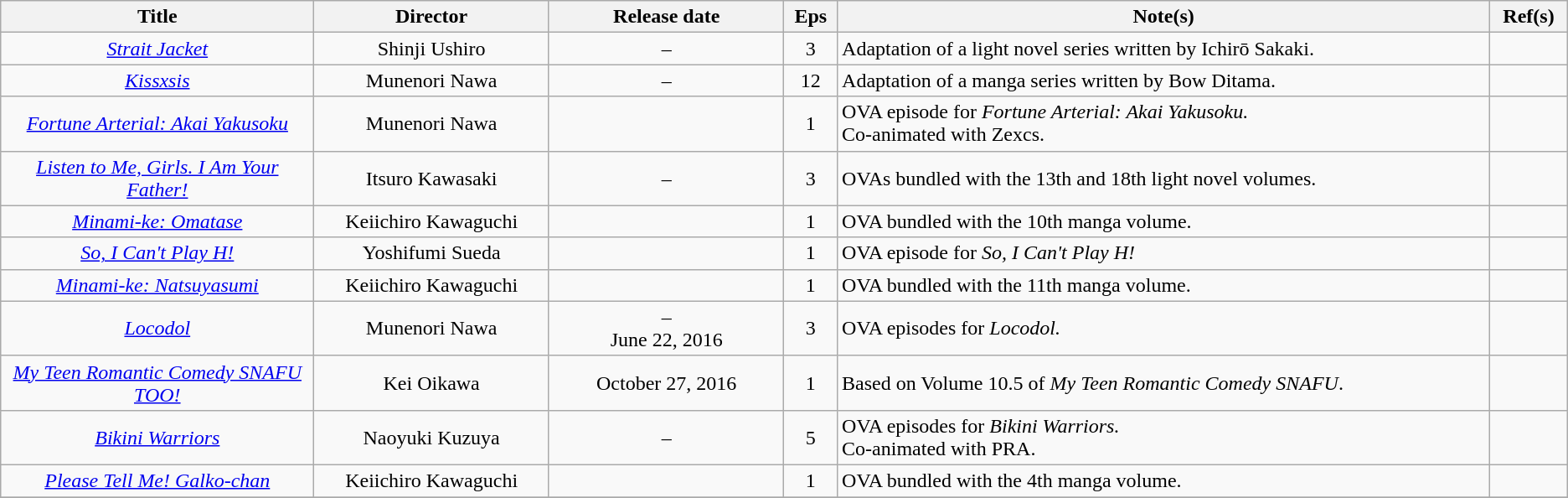<table class="wikitable sortable" style="text-align:center; margin=auto; ">
<tr>
<th scope="col" width=20%>Title</th>
<th scope="col" width=15%>Director</th>
<th scope="col" width=15%>Release date</th>
<th scope="col" class="unsortable">Eps</th>
<th scope="col" class="unsortable">Note(s)</th>
<th scope="col" class="unsortable">Ref(s)</th>
</tr>
<tr>
<td><em><a href='#'>Strait Jacket</a></em></td>
<td>Shinji Ushiro</td>
<td>–<br></td>
<td>3</td>
<td style="text-align:left;">Adaptation of a light novel series written by Ichirō Sakaki.</td>
<td></td>
</tr>
<tr>
<td><em><a href='#'>Kissxsis</a></em></td>
<td>Munenori Nawa</td>
<td>–<br></td>
<td>12</td>
<td style="text-align:left;">Adaptation of a manga series written by Bow Ditama.</td>
<td></td>
</tr>
<tr>
<td><em><a href='#'>Fortune Arterial: Akai Yakusoku</a></em></td>
<td>Munenori Nawa</td>
<td></td>
<td>1</td>
<td style="text-align:left;">OVA episode for <em>Fortune Arterial: Akai Yakusoku.</em><br> Co-animated with Zexcs.</td>
<td></td>
</tr>
<tr>
<td><em><a href='#'>Listen to Me, Girls. I Am Your Father!</a></em></td>
<td>Itsuro Kawasaki</td>
<td>–<br></td>
<td>3</td>
<td style="text-align:left;">OVAs bundled with the 13th and 18th light novel volumes.</td>
<td></td>
</tr>
<tr>
<td><em><a href='#'>Minami-ke: Omatase</a></em></td>
<td>Keiichiro Kawaguchi</td>
<td></td>
<td>1</td>
<td style="text-align:left;">OVA bundled with the 10th manga volume.</td>
<td></td>
</tr>
<tr>
<td><em><a href='#'>So, I Can't Play H!</a></em></td>
<td>Yoshifumi Sueda</td>
<td></td>
<td>1</td>
<td style="text-align:left;">OVA episode for <em>So, I Can't Play H!</em></td>
<td></td>
</tr>
<tr>
<td><em><a href='#'>Minami-ke: Natsuyasumi</a></em></td>
<td>Keiichiro Kawaguchi</td>
<td></td>
<td>1</td>
<td style="text-align:left;">OVA bundled with the 11th manga volume.</td>
<td></td>
</tr>
<tr>
<td><em><a href='#'>Locodol</a></em></td>
<td>Munenori Nawa</td>
<td>–<br>June 22, 2016</td>
<td>3</td>
<td style="text-align:left;">OVA episodes for <em>Locodol.</em></td>
<td></td>
</tr>
<tr>
<td><em><a href='#'>My Teen Romantic Comedy SNAFU TOO!</a></em></td>
<td>Kei Oikawa</td>
<td>October 27, 2016</td>
<td>1</td>
<td style="text-align:left;">Based on Volume 10.5 of <em>My Teen Romantic Comedy SNAFU</em>.</td>
<td></td>
</tr>
<tr>
<td><em><a href='#'>Bikini Warriors</a></em></td>
<td>Naoyuki Kuzuya</td>
<td>–<br></td>
<td>5</td>
<td style="text-align:left;">OVA episodes for <em>Bikini Warriors.</em> <br> Co-animated with PRA.</td>
<td></td>
</tr>
<tr>
<td><em><a href='#'>Please Tell Me! Galko-chan</a></em></td>
<td>Keiichiro Kawaguchi</td>
<td></td>
<td>1</td>
<td style="text-align:left;">OVA bundled with the 4th manga volume.</td>
<td></td>
</tr>
<tr>
</tr>
</table>
